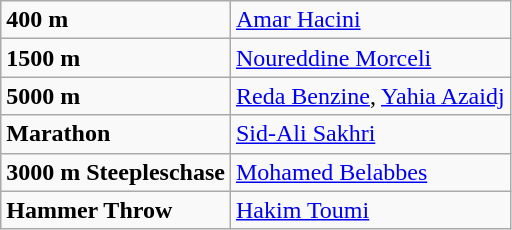<table class="wikitable">
<tr>
<td><strong>400 m</strong></td>
<td><a href='#'>Amar Hacini</a></td>
</tr>
<tr>
<td><strong>1500 m</strong></td>
<td><a href='#'>Noureddine Morceli</a></td>
</tr>
<tr>
<td><strong>5000 m</strong></td>
<td><a href='#'>Reda Benzine</a>, <a href='#'>Yahia Azaidj</a></td>
</tr>
<tr>
<td><strong>Marathon</strong></td>
<td><a href='#'>Sid-Ali Sakhri</a></td>
</tr>
<tr>
<td><strong>3000 m Steepleschase</strong></td>
<td><a href='#'>Mohamed Belabbes</a></td>
</tr>
<tr>
<td><strong>Hammer Throw</strong></td>
<td><a href='#'>Hakim Toumi</a></td>
</tr>
</table>
